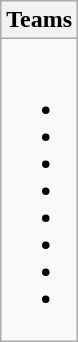<table class="wikitable">
<tr>
<th>Teams</th>
</tr>
<tr>
<td valign=top><br><ul><li></li><li></li><li></li><li></li><li></li><li></li><li></li><li></li></ul></td>
</tr>
</table>
